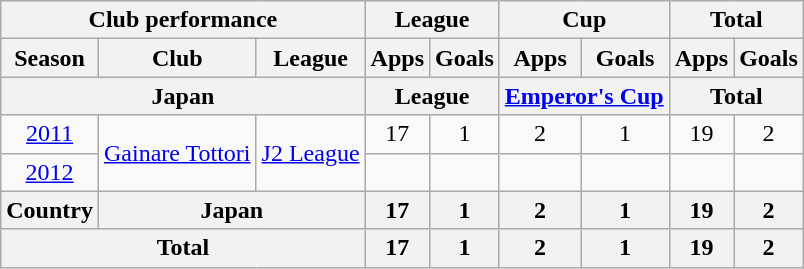<table class="wikitable" style="text-align:center;">
<tr>
<th colspan=3>Club performance</th>
<th colspan=2>League</th>
<th colspan=2>Cup</th>
<th colspan=2>Total</th>
</tr>
<tr>
<th>Season</th>
<th>Club</th>
<th>League</th>
<th>Apps</th>
<th>Goals</th>
<th>Apps</th>
<th>Goals</th>
<th>Apps</th>
<th>Goals</th>
</tr>
<tr>
<th colspan=3>Japan</th>
<th colspan=2>League</th>
<th colspan=2><a href='#'>Emperor's Cup</a></th>
<th colspan=2>Total</th>
</tr>
<tr>
<td><a href='#'>2011</a></td>
<td rowspan="2"><a href='#'>Gainare Tottori</a></td>
<td rowspan="2"><a href='#'>J2 League</a></td>
<td>17</td>
<td>1</td>
<td>2</td>
<td>1</td>
<td>19</td>
<td>2</td>
</tr>
<tr>
<td><a href='#'>2012</a></td>
<td></td>
<td></td>
<td></td>
<td></td>
<td></td>
<td></td>
</tr>
<tr>
<th rowspan=1>Country</th>
<th colspan=2>Japan</th>
<th>17</th>
<th>1</th>
<th>2</th>
<th>1</th>
<th>19</th>
<th>2</th>
</tr>
<tr>
<th colspan=3>Total</th>
<th>17</th>
<th>1</th>
<th>2</th>
<th>1</th>
<th>19</th>
<th>2</th>
</tr>
</table>
